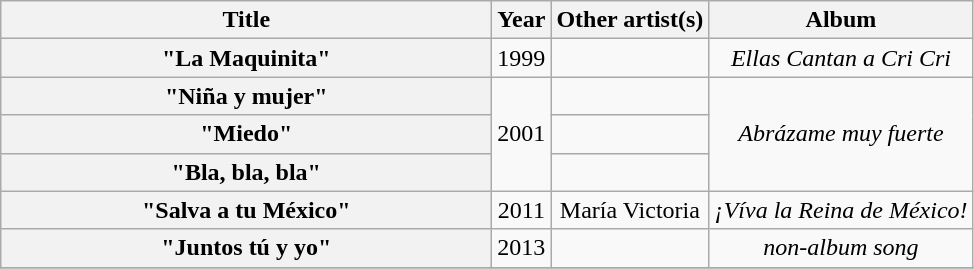<table class="wikitable plainrowheaders" style="text-align:center;" border="1">
<tr>
<th scope="col" style="width:20em;">Title</th>
<th scope="col">Year</th>
<th scope="col">Other artist(s)</th>
<th scope="col">Album</th>
</tr>
<tr>
<th scope="row">"La Maquinita"</th>
<td>1999</td>
<td></td>
<td><em>Ellas Cantan a Cri Cri</em></td>
</tr>
<tr>
<th scope="row">"Niña y mujer"</th>
<td rowspan="3">2001</td>
<td></td>
<td rowspan="3"><em>Abrázame muy fuerte</em></td>
</tr>
<tr>
<th scope="row">"Miedo"</th>
<td></td>
</tr>
<tr>
<th scope="row">"Bla, bla, bla"</th>
<td></td>
</tr>
<tr>
<th scope="row">"Salva a tu México"</th>
<td>2011</td>
<td>María Victoria</td>
<td><em>¡Víva la Reina de México!</em></td>
</tr>
<tr>
<th scope="row">"Juntos tú y yo"</th>
<td>2013</td>
<td></td>
<td><em>non-album song</em></td>
</tr>
<tr>
</tr>
</table>
